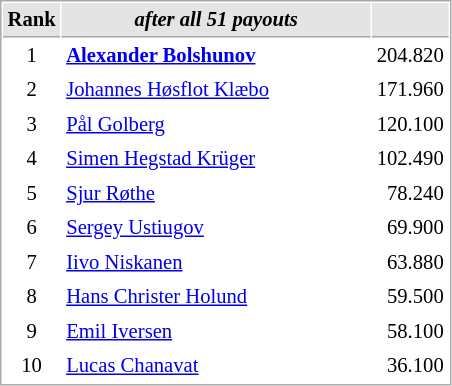<table cellspacing="1" cellpadding="3" style="border:1px solid #AAAAAA;font-size:86%">
<tr style="background-color: #E4E4E4;">
<th style="border-bottom:1px solid #AAAAAA" width=10>Rank</th>
<th style="border-bottom:1px solid #AAAAAA" width=200><em>after all 51 payouts</em></th>
<th style="border-bottom:1px solid #AAAAAA" width=20 align=right></th>
</tr>
<tr>
<td align=center>1</td>
<td> <strong><a href='#'>Alexander Bolshunov</a></strong></td>
<td align=right>204.820</td>
</tr>
<tr>
<td align=center>2</td>
<td> <a href='#'>Johannes Høsflot Klæbo</a></td>
<td align=right>171.960</td>
</tr>
<tr>
<td align=center>3</td>
<td> <a href='#'>Pål Golberg</a></td>
<td align=right>120.100</td>
</tr>
<tr>
<td align=center>4</td>
<td> <a href='#'>Simen Hegstad Krüger</a></td>
<td align=right>102.490</td>
</tr>
<tr>
<td align=center>5</td>
<td> <a href='#'>Sjur Røthe</a></td>
<td align=right>78.240</td>
</tr>
<tr>
<td align=center>6</td>
<td> <a href='#'>Sergey Ustiugov</a></td>
<td align=right>69.900</td>
</tr>
<tr>
<td align=center>7</td>
<td> <a href='#'>Iivo Niskanen</a></td>
<td align=right>63.880</td>
</tr>
<tr>
<td align=center>8</td>
<td> <a href='#'>Hans Christer Holund</a></td>
<td align=right>59.500</td>
</tr>
<tr>
<td align=center>9</td>
<td> <a href='#'>Emil Iversen</a></td>
<td align=right>58.100</td>
</tr>
<tr>
<td align=center>10</td>
<td> <a href='#'>Lucas Chanavat</a></td>
<td align=right>36.100</td>
</tr>
</table>
